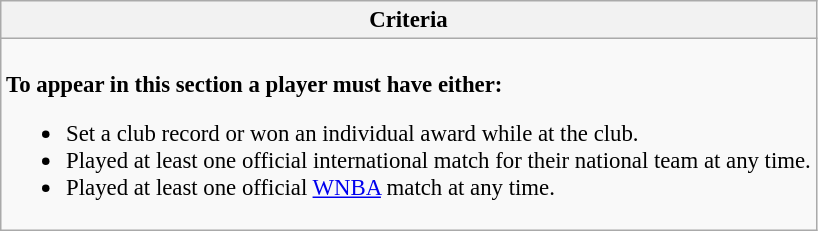<table class="wikitable collapsible collapsed" style="font-size:95%;">
<tr>
<th>Criteria</th>
</tr>
<tr>
<td><br><strong>To appear in this section a player must have either:</strong><ul><li>Set a club record or won an individual award while at the club.</li><li>Played at least one official international match for their national team at any time.</li><li>Played at least one official <a href='#'>WNBA</a> match at any time.</li></ul></td>
</tr>
</table>
